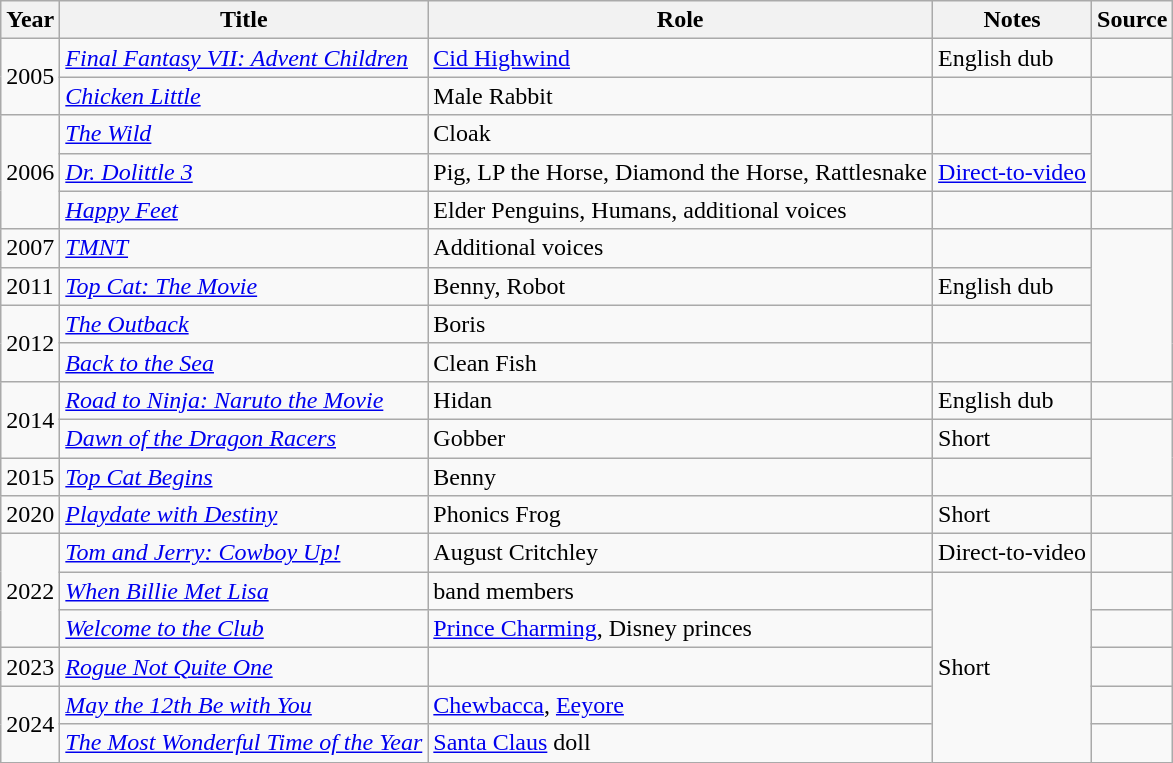<table class="wikitable sortable plainrowheaders" style="white-space:nowrap">
<tr>
<th>Year</th>
<th>Title</th>
<th>Role</th>
<th>Notes</th>
<th>Source</th>
</tr>
<tr>
<td rowspan=2>2005</td>
<td><em><a href='#'>Final Fantasy VII: Advent Children</a></em></td>
<td><a href='#'>Cid Highwind</a></td>
<td>English dub</td>
<td></td>
</tr>
<tr>
<td><em><a href='#'>Chicken Little</a></em></td>
<td>Male Rabbit</td>
<td></td>
<td></td>
</tr>
<tr>
<td rowspan=3>2006</td>
<td><em><a href='#'>The Wild</a></em></td>
<td>Cloak</td>
<td></td>
<td rowspan="2"></td>
</tr>
<tr>
<td><em><a href='#'>Dr. Dolittle 3</a></em></td>
<td>Pig, LP the Horse, Diamond the Horse, Rattlesnake</td>
<td><a href='#'>Direct-to-video</a></td>
</tr>
<tr>
<td><em><a href='#'>Happy Feet</a></em></td>
<td>Elder Penguins, Humans, additional voices</td>
<td></td>
<td></td>
</tr>
<tr>
<td>2007</td>
<td><em><a href='#'>TMNT</a></em></td>
<td>Additional voices</td>
<td></td>
<td rowspan="4"></td>
</tr>
<tr>
<td>2011</td>
<td><em><a href='#'>Top Cat: The Movie</a></em></td>
<td>Benny, Robot</td>
<td>English dub</td>
</tr>
<tr>
<td rowspan=2>2012</td>
<td><em><a href='#'>The Outback</a></em></td>
<td>Boris</td>
<td></td>
</tr>
<tr>
<td><em><a href='#'>Back to the Sea</a></em></td>
<td>Clean Fish</td>
<td></td>
</tr>
<tr>
<td rowspan=2>2014</td>
<td><em><a href='#'>Road to Ninja: Naruto the Movie</a></em></td>
<td>Hidan</td>
<td>English dub</td>
<td></td>
</tr>
<tr>
<td><em><a href='#'>Dawn of the Dragon Racers</a></em></td>
<td>Gobber</td>
<td>Short</td>
<td rowspan="2"></td>
</tr>
<tr>
<td>2015</td>
<td><em><a href='#'>Top Cat Begins</a></em></td>
<td>Benny</td>
<td></td>
</tr>
<tr>
<td>2020</td>
<td><em><a href='#'>Playdate with Destiny</a></em></td>
<td>Phonics Frog</td>
<td>Short</td>
<td></td>
</tr>
<tr>
<td rowspan=3>2022</td>
<td><em><a href='#'>Tom and Jerry: Cowboy Up!</a></em></td>
<td>August Critchley</td>
<td>Direct-to-video</td>
<td></td>
</tr>
<tr>
<td><em><a href='#'>When Billie Met Lisa</a></em></td>
<td>band members</td>
<td rowspan="5">Short</td>
<td></td>
</tr>
<tr>
<td><em><a href='#'>Welcome to the Club</a></em></td>
<td><a href='#'>Prince Charming</a>, Disney princes</td>
<td></td>
</tr>
<tr>
<td>2023</td>
<td><em><a href='#'>Rogue Not Quite One</a></em></td>
<td></td>
<td></td>
</tr>
<tr>
<td rowspan=2>2024</td>
<td><em><a href='#'>May the 12th Be with You</a></em></td>
<td><a href='#'>Chewbacca</a>, <a href='#'>Eeyore</a></td>
<td></td>
</tr>
<tr>
<td><em><a href='#'>The Most Wonderful Time of the Year</a></em></td>
<td><a href='#'>Santa Claus</a> doll</td>
<td></td>
</tr>
</table>
